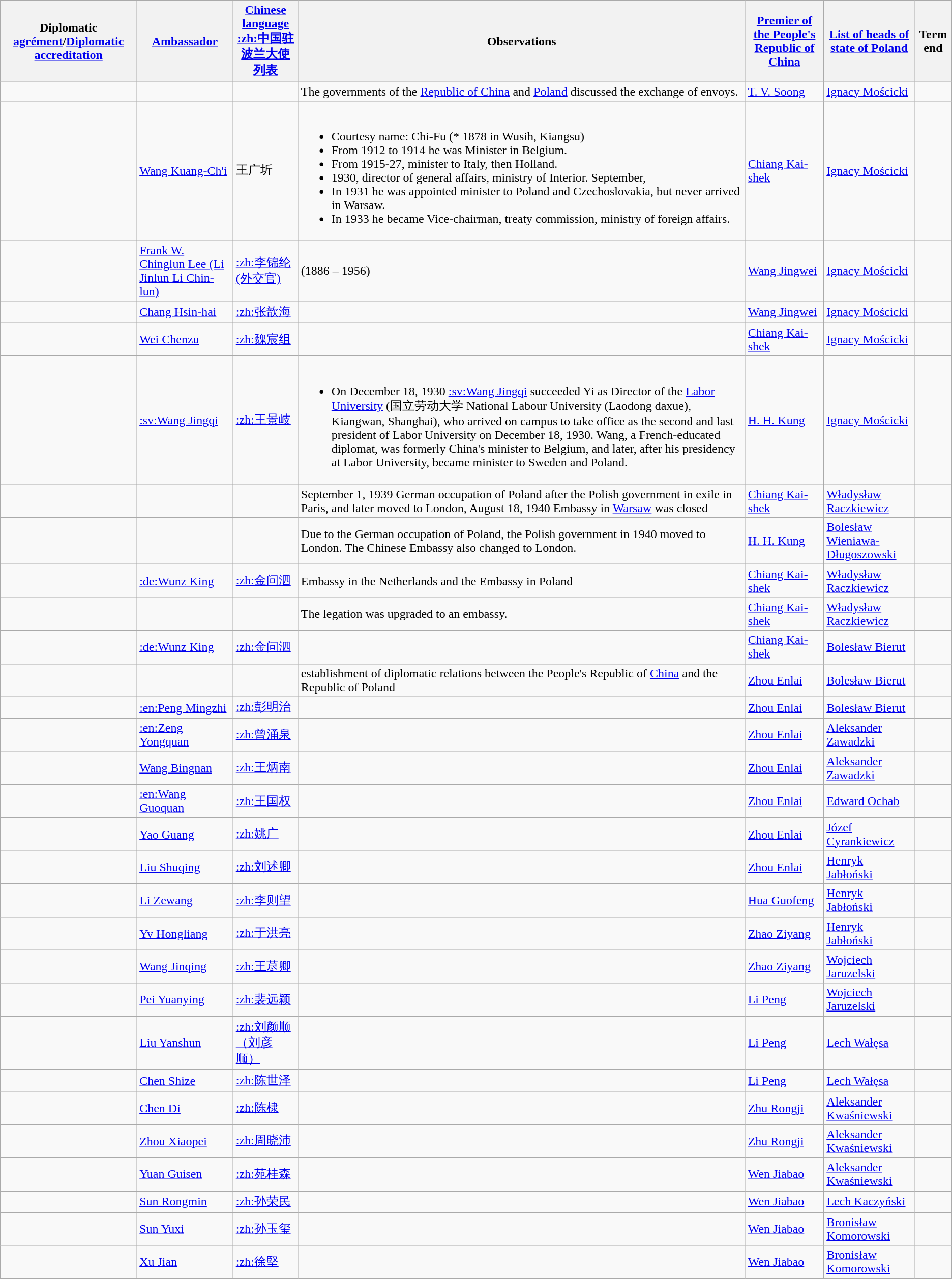<table class="wikitable sortable">
<tr>
<th>Diplomatic <a href='#'>agrément</a>/<a href='#'>Diplomatic accreditation</a></th>
<th><a href='#'>Ambassador</a></th>
<th><a href='#'>Chinese language</a><br><a href='#'>:zh:中国驻波兰大使列表</a></th>
<th>Observations</th>
<th><a href='#'>Premier of the People's Republic of China</a></th>
<th><a href='#'>List of heads of state of Poland</a></th>
<th>Term end</th>
</tr>
<tr>
<td></td>
<td></td>
<td></td>
<td>The governments of the <a href='#'>Republic of China</a> and <a href='#'>Poland</a> discussed the exchange of envoys.</td>
<td><a href='#'>T. V. Soong</a></td>
<td><a href='#'>Ignacy Mościcki</a></td>
<td></td>
</tr>
<tr>
<td></td>
<td><a href='#'>Wang Kuang-Ch'i</a></td>
<td>王广圻</td>
<td><br><ul><li>Courtesy name: Chi-Fu (* 1878 in Wusih, Kiangsu)</li><li>From 1912 to 1914 he was Minister in Belgium.</li><li>From 1915-27, minister to Italy, then Holland.</li><li>1930, director of general affairs, ministry of Interior. September,</li><li>In 1931 he was appointed minister to Poland and Czechoslovakia, but never arrived in Warsaw.</li><li>In 1933 he became Vice-chairman, treaty commission, ministry of foreign affairs.</li></ul></td>
<td><a href='#'>Chiang Kai-shek</a></td>
<td><a href='#'>Ignacy Mościcki</a></td>
<td></td>
</tr>
<tr>
<td></td>
<td><a href='#'>Frank W. Chinglun Lee (Li Jinlun Li Chin-lun)</a></td>
<td><a href='#'>:zh:李锦纶 (外交官)</a></td>
<td>(1886 – 1956)</td>
<td><a href='#'>Wang Jingwei</a></td>
<td><a href='#'>Ignacy Mościcki</a></td>
<td></td>
</tr>
<tr>
<td></td>
<td><a href='#'>Chang Hsin-hai</a></td>
<td><a href='#'>:zh:张歆海</a></td>
<td></td>
<td><a href='#'>Wang Jingwei</a></td>
<td><a href='#'>Ignacy Mościcki</a></td>
<td></td>
</tr>
<tr>
<td></td>
<td><a href='#'>Wei Chenzu</a></td>
<td><a href='#'>:zh:魏宸组</a></td>
<td></td>
<td><a href='#'>Chiang Kai-shek</a></td>
<td><a href='#'>Ignacy Mościcki</a></td>
<td></td>
</tr>
<tr>
<td></td>
<td><a href='#'>:sv:Wang Jingqi</a></td>
<td><a href='#'>:zh:王景岐</a></td>
<td><br><ul><li>On December 18, 1930 <a href='#'>:sv:Wang Jingqi</a> succeeded Yi as Director of the <a href='#'>Labor University</a> (国立劳动大学 National Labour University (Laodong daxue), Kiangwan, Shanghai), who arrived on campus to take office as the second and last president of Labor University on December 18, 1930. Wang, a French-educated diplomat, was formerly China's minister to Belgium, and later, after his presidency at Labor University, became minister to Sweden and Poland.</li></ul></td>
<td><a href='#'>H. H. Kung</a></td>
<td><a href='#'>Ignacy Mościcki</a></td>
<td></td>
</tr>
<tr>
<td></td>
<td></td>
<td></td>
<td>September 1, 1939 German occupation of Poland after the Polish government in exile in Paris, and later moved to London, August 18, 1940 Embassy in <a href='#'>Warsaw</a> was closed</td>
<td><a href='#'>Chiang Kai-shek</a></td>
<td><a href='#'>Władysław Raczkiewicz</a></td>
<td></td>
</tr>
<tr>
<td></td>
<td></td>
<td></td>
<td>Due to the German occupation of Poland, the Polish government in 1940 moved to London. The Chinese Embassy also changed to London.</td>
<td><a href='#'>H. H. Kung</a></td>
<td><a href='#'>Bolesław Wieniawa-Długoszowski</a></td>
<td></td>
</tr>
<tr>
<td></td>
<td><a href='#'>:de:Wunz King</a></td>
<td><a href='#'>:zh:金问泗</a></td>
<td>Embassy in the Netherlands and the Embassy in Poland</td>
<td><a href='#'>Chiang Kai-shek</a></td>
<td><a href='#'>Władysław Raczkiewicz</a></td>
<td></td>
</tr>
<tr>
<td></td>
<td></td>
<td></td>
<td>The legation was upgraded to an embassy.</td>
<td><a href='#'>Chiang Kai-shek</a></td>
<td><a href='#'>Władysław Raczkiewicz</a></td>
<td></td>
</tr>
<tr>
<td></td>
<td><a href='#'>:de:Wunz King</a></td>
<td><a href='#'>:zh:金问泗</a></td>
<td></td>
<td><a href='#'>Chiang Kai-shek</a></td>
<td><a href='#'>Bolesław Bierut</a></td>
<td></td>
</tr>
<tr>
<td></td>
<td></td>
<td></td>
<td>establishment of diplomatic relations between the People's Republic of <a href='#'>China</a> and the Republic of Poland</td>
<td><a href='#'>Zhou Enlai</a></td>
<td><a href='#'>Bolesław Bierut</a></td>
<td></td>
</tr>
<tr>
<td></td>
<td><a href='#'>:en:Peng Mingzhi</a></td>
<td><a href='#'>:zh:彭明治</a></td>
<td></td>
<td><a href='#'>Zhou Enlai</a></td>
<td><a href='#'>Bolesław Bierut</a></td>
<td></td>
</tr>
<tr>
<td></td>
<td><a href='#'>:en:Zeng Yongquan</a></td>
<td><a href='#'>:zh:曾涌泉</a></td>
<td></td>
<td><a href='#'>Zhou Enlai</a></td>
<td><a href='#'>Aleksander Zawadzki</a></td>
<td></td>
</tr>
<tr>
<td></td>
<td><a href='#'>Wang Bingnan</a></td>
<td><a href='#'>:zh:王炳南</a></td>
<td></td>
<td><a href='#'>Zhou Enlai</a></td>
<td><a href='#'>Aleksander Zawadzki</a></td>
<td></td>
</tr>
<tr>
<td></td>
<td><a href='#'>:en:Wang Guoquan</a></td>
<td><a href='#'>:zh:王国权</a></td>
<td></td>
<td><a href='#'>Zhou Enlai</a></td>
<td><a href='#'>Edward Ochab</a></td>
<td></td>
</tr>
<tr>
<td></td>
<td><a href='#'>Yao Guang</a></td>
<td><a href='#'>:zh:姚广</a></td>
<td></td>
<td><a href='#'>Zhou Enlai</a></td>
<td><a href='#'>Józef Cyrankiewicz</a></td>
<td></td>
</tr>
<tr>
<td></td>
<td><a href='#'>Liu Shuqing</a></td>
<td><a href='#'>:zh:刘述卿</a></td>
<td></td>
<td><a href='#'>Zhou Enlai</a></td>
<td><a href='#'>Henryk Jabłoński</a></td>
<td></td>
</tr>
<tr>
<td></td>
<td><a href='#'>Li Zewang</a></td>
<td><a href='#'>:zh:李则望</a></td>
<td></td>
<td><a href='#'>Hua Guofeng</a></td>
<td><a href='#'>Henryk Jabłoński</a></td>
<td></td>
</tr>
<tr>
<td></td>
<td><a href='#'>Yv Hongliang</a></td>
<td><a href='#'>:zh:于洪亮</a></td>
<td></td>
<td><a href='#'>Zhao Ziyang</a></td>
<td><a href='#'>Henryk Jabłoński</a></td>
<td></td>
</tr>
<tr>
<td></td>
<td><a href='#'>Wang Jinqing</a></td>
<td><a href='#'>:zh:王荩卿</a></td>
<td></td>
<td><a href='#'>Zhao Ziyang</a></td>
<td><a href='#'>Wojciech Jaruzelski</a></td>
<td></td>
</tr>
<tr>
<td></td>
<td><a href='#'>Pei Yuanying</a></td>
<td><a href='#'>:zh:裴远颖</a></td>
<td></td>
<td><a href='#'>Li Peng</a></td>
<td><a href='#'>Wojciech Jaruzelski</a></td>
<td></td>
</tr>
<tr>
<td></td>
<td><a href='#'>Liu Yanshun</a></td>
<td><a href='#'>:zh:刘颜顺（刘彦顺）</a></td>
<td></td>
<td><a href='#'>Li Peng</a></td>
<td><a href='#'>Lech Wałęsa</a></td>
<td></td>
</tr>
<tr>
<td></td>
<td><a href='#'>Chen Shize</a></td>
<td><a href='#'>:zh:陈世泽</a></td>
<td></td>
<td><a href='#'>Li Peng</a></td>
<td><a href='#'>Lech Wałęsa</a></td>
<td></td>
</tr>
<tr>
<td></td>
<td><a href='#'>Chen Di</a></td>
<td><a href='#'>:zh:陈棣</a></td>
<td></td>
<td><a href='#'>Zhu Rongji</a></td>
<td><a href='#'>Aleksander Kwaśniewski</a></td>
<td></td>
</tr>
<tr>
<td></td>
<td><a href='#'>Zhou Xiaopei</a></td>
<td><a href='#'>:zh:周晓沛</a></td>
<td></td>
<td><a href='#'>Zhu Rongji</a></td>
<td><a href='#'>Aleksander Kwaśniewski</a></td>
<td></td>
</tr>
<tr>
<td></td>
<td><a href='#'>Yuan Guisen</a></td>
<td><a href='#'>:zh:苑桂森</a></td>
<td></td>
<td><a href='#'>Wen Jiabao</a></td>
<td><a href='#'>Aleksander Kwaśniewski</a></td>
<td></td>
</tr>
<tr>
<td></td>
<td><a href='#'>Sun Rongmin</a></td>
<td><a href='#'>:zh:孙荣民</a></td>
<td></td>
<td><a href='#'>Wen Jiabao</a></td>
<td><a href='#'>Lech Kaczyński</a></td>
<td></td>
</tr>
<tr>
<td></td>
<td><a href='#'>Sun Yuxi</a></td>
<td><a href='#'>:zh:孙玉玺</a></td>
<td></td>
<td><a href='#'>Wen Jiabao</a></td>
<td><a href='#'>Bronisław Komorowski</a></td>
<td></td>
</tr>
<tr>
<td></td>
<td><a href='#'>Xu Jian</a></td>
<td><a href='#'>:zh:徐堅</a></td>
<td></td>
<td><a href='#'>Wen Jiabao</a></td>
<td><a href='#'>Bronisław Komorowski</a></td>
<td></td>
</tr>
</table>
